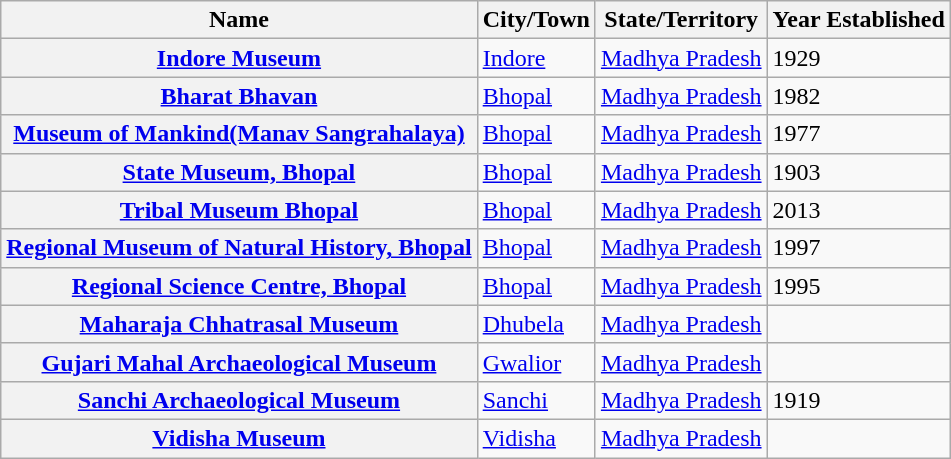<table class="wikitable sortable">
<tr>
<th scope=col>Name</th>
<th scope=col>City/Town</th>
<th scope=col>State/Territory</th>
<th scope=col>Year Established</th>
</tr>
<tr>
<th scope=row><a href='#'>Indore Museum</a></th>
<td><a href='#'>Indore</a></td>
<td><a href='#'>Madhya Pradesh</a></td>
<td>1929</td>
</tr>
<tr>
<th scope=row><a href='#'>Bharat Bhavan</a></th>
<td><a href='#'>Bhopal</a></td>
<td><a href='#'>Madhya Pradesh</a></td>
<td>1982</td>
</tr>
<tr>
<th scope=row><a href='#'>Museum of Mankind(Manav Sangrahalaya)</a></th>
<td><a href='#'>Bhopal</a></td>
<td><a href='#'>Madhya Pradesh</a></td>
<td>1977</td>
</tr>
<tr>
<th scope=row><a href='#'>State Museum, Bhopal</a></th>
<td><a href='#'>Bhopal</a></td>
<td><a href='#'>Madhya Pradesh</a></td>
<td>1903</td>
</tr>
<tr>
<th scope=row><a href='#'>Tribal Museum Bhopal</a></th>
<td><a href='#'>Bhopal</a></td>
<td><a href='#'>Madhya Pradesh</a></td>
<td>2013</td>
</tr>
<tr>
<th scope=row><a href='#'>Regional Museum of Natural History, Bhopal</a></th>
<td><a href='#'>Bhopal</a></td>
<td><a href='#'>Madhya Pradesh</a></td>
<td>1997</td>
</tr>
<tr>
<th scope=row><a href='#'>Regional Science Centre, Bhopal</a></th>
<td><a href='#'>Bhopal</a></td>
<td><a href='#'>Madhya Pradesh</a></td>
<td>1995</td>
</tr>
<tr>
<th scope=row><a href='#'>Maharaja Chhatrasal Museum</a></th>
<td><a href='#'>Dhubela</a></td>
<td><a href='#'>Madhya Pradesh</a></td>
<td></td>
</tr>
<tr>
<th scope=row><a href='#'>Gujari Mahal Archaeological Museum</a></th>
<td><a href='#'>Gwalior</a></td>
<td><a href='#'>Madhya Pradesh</a></td>
<td></td>
</tr>
<tr>
<th scope=row><a href='#'>Sanchi Archaeological Museum</a></th>
<td><a href='#'>Sanchi</a></td>
<td><a href='#'>Madhya Pradesh</a></td>
<td>1919</td>
</tr>
<tr>
<th scope=row><a href='#'>Vidisha Museum</a></th>
<td><a href='#'>Vidisha</a></td>
<td><a href='#'>Madhya Pradesh</a></td>
<td></td>
</tr>
</table>
